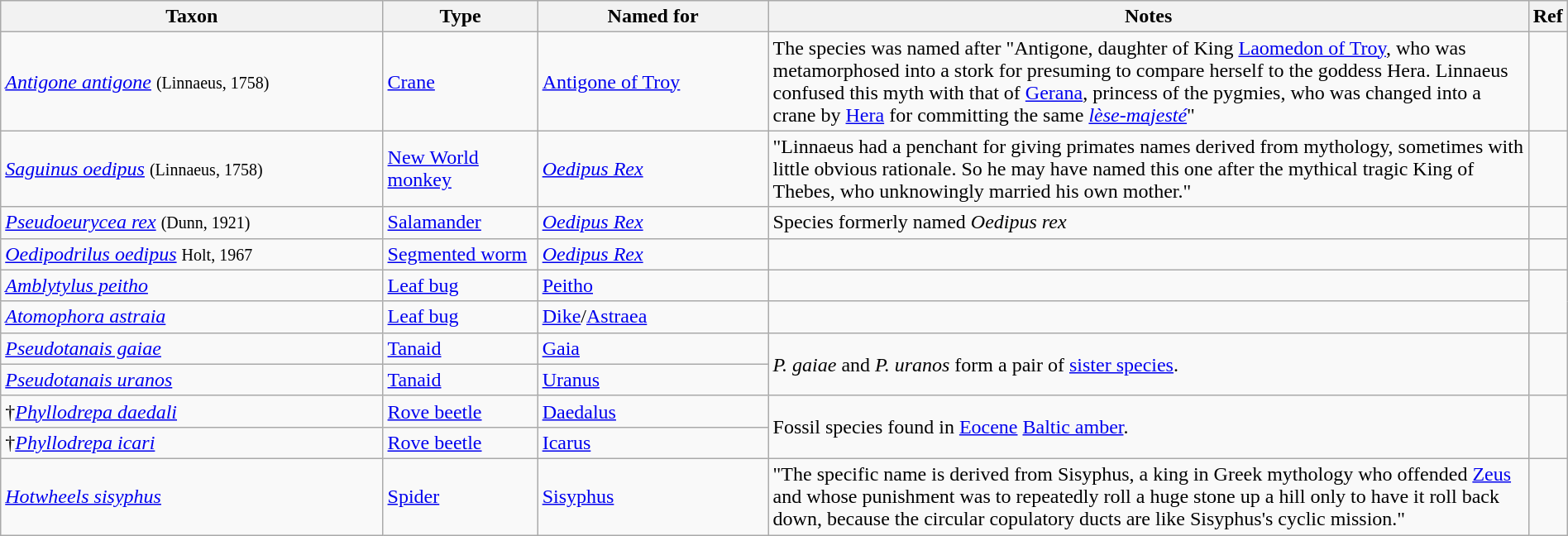<table class="wikitable sortable" width="100%">
<tr>
<th style="width:25%;">Taxon</th>
<th style="width:10%;">Type</th>
<th style="width:15%;">Named for</th>
<th style="width:50%;">Notes</th>
<th class="unsortable">Ref</th>
</tr>
<tr>
<td><em><a href='#'>Antigone antigone</a></em> <small>(Linnaeus, 1758)</small></td>
<td><a href='#'>Crane</a></td>
<td><a href='#'>Antigone of Troy</a></td>
<td>The species was named after "Antigone, daughter of King <a href='#'>Laomedon of Troy</a>, who was metamorphosed into a stork for presuming to compare herself to the goddess Hera. Linnaeus confused this myth with that of <a href='#'>Gerana</a>, princess of the pygmies, who was changed into a crane by <a href='#'>Hera</a> for committing the same <em><a href='#'>lèse-majesté</a></em>"</td>
<td></td>
</tr>
<tr>
<td><em><a href='#'>Saguinus oedipus</a></em> <small>(Linnaeus, 1758)</small></td>
<td><a href='#'>New World monkey</a></td>
<td><em><a href='#'>Oedipus Rex</a></em></td>
<td>"Linnaeus had a penchant for giving primates names derived from mythology, sometimes with little obvious rationale. So he may have named this one after the mythical tragic King of Thebes, who unknowingly married his own mother."</td>
<td></td>
</tr>
<tr>
<td><em><a href='#'>Pseudoeurycea rex</a></em> <small>(Dunn, 1921)</small></td>
<td><a href='#'>Salamander</a></td>
<td><em><a href='#'>Oedipus Rex</a></em></td>
<td>Species formerly named <em>Oedipus rex</em></td>
<td></td>
</tr>
<tr>
<td><em><a href='#'>Oedipodrilus oedipus</a></em> <small>Holt, 1967</small></td>
<td><a href='#'>Segmented worm</a></td>
<td><em><a href='#'>Oedipus Rex</a></em></td>
<td></td>
<td></td>
</tr>
<tr>
<td><em><a href='#'>Amblytylus peitho</a></em> </td>
<td><a href='#'>Leaf bug</a></td>
<td><a href='#'>Peitho</a></td>
<td></td>
<td rowspan="2"></td>
</tr>
<tr>
<td><em><a href='#'>Atomophora astraia</a></em> </td>
<td><a href='#'>Leaf bug</a></td>
<td><a href='#'>Dike</a>/<a href='#'>Astraea</a></td>
<td></td>
</tr>
<tr>
<td><em><a href='#'>Pseudotanais gaiae</a></em> </td>
<td><a href='#'>Tanaid</a></td>
<td><a href='#'>Gaia</a></td>
<td rowspan="2"><em>P. gaiae</em> and <em>P. uranos</em> form a pair of <a href='#'>sister species</a>.</td>
<td rowspan="2"></td>
</tr>
<tr>
<td><em><a href='#'>Pseudotanais uranos</a></em> </td>
<td><a href='#'>Tanaid</a></td>
<td><a href='#'>Uranus</a></td>
</tr>
<tr>
<td>†<em><a href='#'>Phyllodrepa daedali</a></em> </td>
<td><a href='#'>Rove beetle</a></td>
<td><a href='#'>Daedalus</a></td>
<td rowspan="2">Fossil species found in <a href='#'>Eocene</a> <a href='#'>Baltic amber</a>.</td>
<td rowspan="2"></td>
</tr>
<tr>
<td>†<em><a href='#'>Phyllodrepa icari</a></em> </td>
<td><a href='#'>Rove beetle</a></td>
<td><a href='#'>Icarus</a></td>
</tr>
<tr>
<td><em><a href='#'>Hotwheels sisyphus</a></em> </td>
<td><a href='#'>Spider</a></td>
<td><a href='#'>Sisyphus</a></td>
<td>"The specific name is derived from Sisyphus, a king in Greek mythology who offended <a href='#'>Zeus</a> and whose punishment was to repeatedly roll a huge stone up a hill only to have it roll back down, because the circular copulatory ducts are like Sisyphus's cyclic mission."</td>
<td></td>
</tr>
</table>
